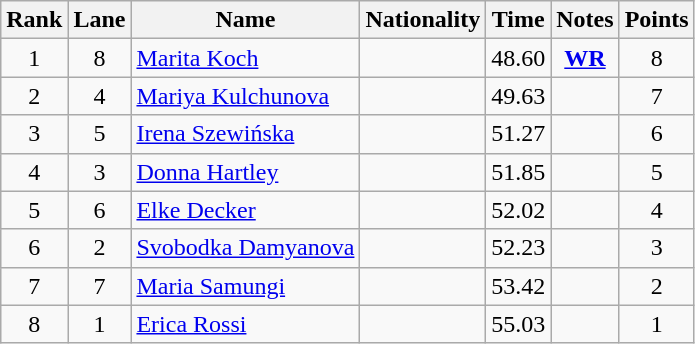<table class="wikitable sortable" style="text-align:center">
<tr>
<th>Rank</th>
<th>Lane</th>
<th>Name</th>
<th>Nationality</th>
<th>Time</th>
<th>Notes</th>
<th>Points</th>
</tr>
<tr>
<td>1</td>
<td>8</td>
<td align=left><a href='#'>Marita Koch</a></td>
<td align=left></td>
<td>48.60</td>
<td><strong><a href='#'>WR</a></strong></td>
<td>8</td>
</tr>
<tr>
<td>2</td>
<td>4</td>
<td align=left><a href='#'>Mariya Kulchunova</a></td>
<td align=left></td>
<td>49.63</td>
<td></td>
<td>7</td>
</tr>
<tr>
<td>3</td>
<td>5</td>
<td align=left><a href='#'>Irena Szewińska</a></td>
<td align=left></td>
<td>51.27</td>
<td></td>
<td>6</td>
</tr>
<tr>
<td>4</td>
<td>3</td>
<td align=left><a href='#'>Donna Hartley</a></td>
<td align=left></td>
<td>51.85</td>
<td></td>
<td>5</td>
</tr>
<tr>
<td>5</td>
<td>6</td>
<td align=left><a href='#'>Elke Decker</a></td>
<td align=left></td>
<td>52.02</td>
<td></td>
<td>4</td>
</tr>
<tr>
<td>6</td>
<td>2</td>
<td align=left><a href='#'>Svobodka Damyanova</a></td>
<td align=left></td>
<td>52.23</td>
<td></td>
<td>3</td>
</tr>
<tr>
<td>7</td>
<td>7</td>
<td align=left><a href='#'>Maria Samungi</a></td>
<td align=left></td>
<td>53.42</td>
<td></td>
<td>2</td>
</tr>
<tr>
<td>8</td>
<td>1</td>
<td align=left><a href='#'>Erica Rossi</a></td>
<td align=left></td>
<td>55.03</td>
<td></td>
<td>1</td>
</tr>
</table>
